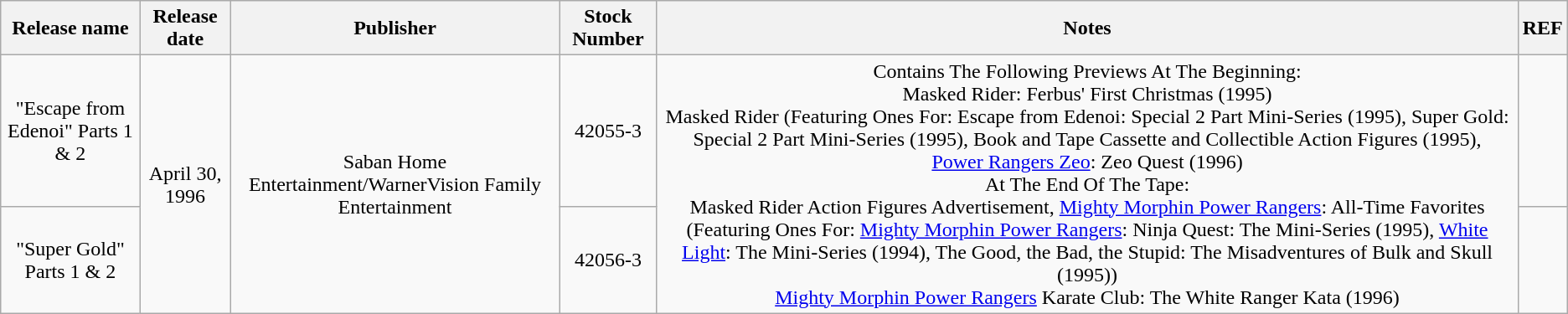<table class="wikitable">
<tr>
<th>Release name<br></th>
<th>Release date<br></th>
<th>Publisher <br></th>
<th>Stock Number <br></th>
<th>Notes <br></th>
<th>REF</th>
</tr>
<tr style="text-align:center;">
<td>"Escape from Edenoi" Parts 1 & 2</td>
<td rowspan="2">April 30, 1996</td>
<td rowspan="2">Saban Home Entertainment/WarnerVision Family Entertainment</td>
<td>42055-3</td>
<td rowspan="2">Contains The Following Previews At The Beginning:<br>Masked Rider: Ferbus' First Christmas (1995)<br>Masked Rider (Featuring Ones For: Escape from Edenoi: Special 2 Part Mini-Series (1995), Super Gold: Special 2 Part Mini-Series (1995), Book and Tape Cassette and Collectible Action Figures (1995), <br><a href='#'>Power Rangers Zeo</a>: Zeo Quest (1996)<br>At The End Of The Tape:<br>Masked Rider Action Figures Advertisement, <a href='#'>Mighty Morphin Power Rangers</a>: All-Time Favorites (Featuring Ones For: <a href='#'>Mighty Morphin Power Rangers</a>: Ninja Quest: The Mini-Series (1995), <a href='#'>White Light</a>: The Mini-Series (1994), The Good, the Bad, the Stupid: The Misadventures of Bulk and Skull (1995))<br><a href='#'>Mighty Morphin Power Rangers</a> Karate Club: The White Ranger Kata (1996)</td>
<td></td>
</tr>
<tr style="text-align:center;">
<td>"Super Gold" Parts 1 & 2</td>
<td>42056-3</td>
<td></td>
</tr>
</table>
